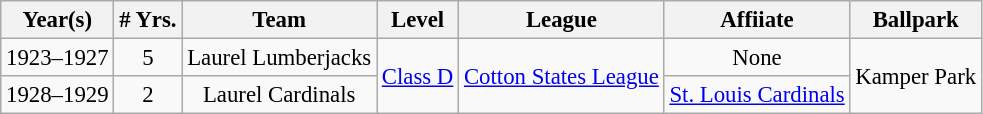<table class="wikitable" style="text-align:center; font-size: 95%;">
<tr>
<th>Year(s)</th>
<th># Yrs.</th>
<th>Team</th>
<th>Level</th>
<th>League</th>
<th>Affiiate</th>
<th>Ballpark</th>
</tr>
<tr>
<td>1923–1927</td>
<td>5</td>
<td>Laurel Lumberjacks</td>
<td rowspan=2><a href='#'>Class D</a></td>
<td rowspan=2><a href='#'>Cotton States League</a></td>
<td>None</td>
<td rowspan=2>Kamper Park</td>
</tr>
<tr>
<td>1928–1929</td>
<td>2</td>
<td>Laurel Cardinals</td>
<td><a href='#'>St. Louis Cardinals</a></td>
</tr>
</table>
